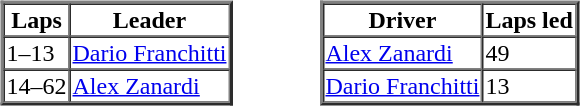<table>
<tr>
<td valign="top"><br><table border=2 cellspacing=0>
<tr>
<th>Laps</th>
<th>Leader</th>
</tr>
<tr>
<td>1–13</td>
<td><a href='#'>Dario Franchitti</a></td>
</tr>
<tr>
<td>14–62</td>
<td><a href='#'>Alex Zanardi</a></td>
</tr>
</table>
</td>
<td width="50"> </td>
<td valign="top"><br><table border=2 cellspacing=0>
<tr>
<th>Driver</th>
<th>Laps led</th>
</tr>
<tr>
<td><a href='#'>Alex Zanardi</a></td>
<td>49</td>
</tr>
<tr>
<td><a href='#'>Dario Franchitti</a></td>
<td>13</td>
</tr>
</table>
</td>
</tr>
</table>
